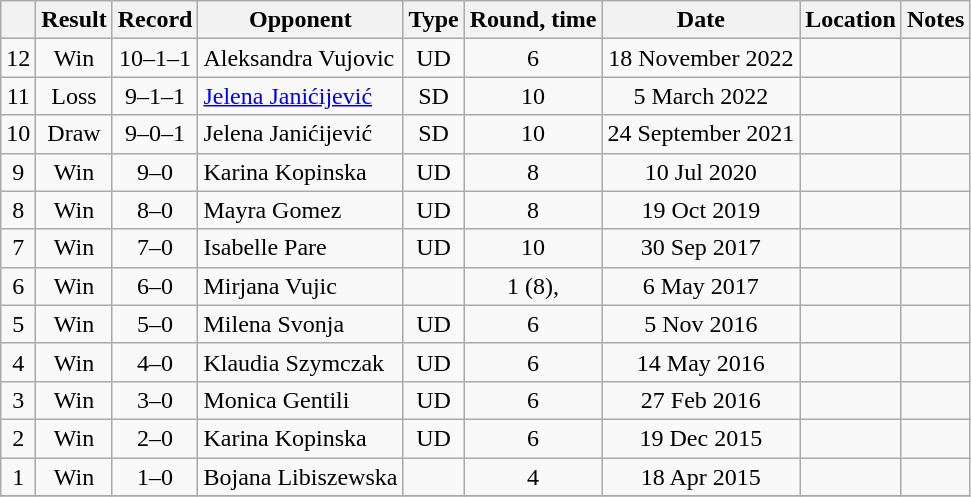<table class="wikitable" style="text-align:center">
<tr>
<th></th>
<th>Result</th>
<th>Record</th>
<th>Opponent</th>
<th>Type</th>
<th>Round, time</th>
<th>Date</th>
<th>Location</th>
<th>Notes</th>
</tr>
<tr>
<td>12</td>
<td>Win</td>
<td>10–1–1</td>
<td align=left> Aleksandra Vujovic</td>
<td>UD</td>
<td>6</td>
<td>18 November 2022</td>
<td align=left></td>
<td></td>
</tr>
<tr>
<td>11</td>
<td>Loss</td>
<td>9–1–1</td>
<td align=left> <a href='#'>Jelena Janićijević</a></td>
<td>SD</td>
<td>10</td>
<td>5 March 2022</td>
<td align=left></td>
<td align=left></td>
</tr>
<tr>
<td>10</td>
<td>Draw</td>
<td>9–0–1</td>
<td align=left> Jelena Janićijević</td>
<td>SD</td>
<td>10</td>
<td>24 September 2021</td>
<td align=left></td>
<td align=left></td>
</tr>
<tr>
<td>9</td>
<td>Win</td>
<td>9–0</td>
<td align=left> Karina Kopinska</td>
<td>UD</td>
<td>8</td>
<td>10 Jul 2020</td>
<td align=left></td>
<td></td>
</tr>
<tr>
<td>8</td>
<td>Win</td>
<td>8–0</td>
<td align=left> Mayra Gomez</td>
<td>UD</td>
<td>8</td>
<td>19 Oct 2019</td>
<td align=left></td>
<td></td>
</tr>
<tr>
<td>7</td>
<td>Win</td>
<td>7–0</td>
<td align=left> Isabelle Pare</td>
<td>UD</td>
<td>10</td>
<td>30 Sep 2017</td>
<td align=left></td>
<td align=left></td>
</tr>
<tr>
<td>6</td>
<td>Win</td>
<td>6–0</td>
<td align=left> Mirjana Vujic</td>
<td></td>
<td>1 (8), </td>
<td>6 May 2017</td>
<td align=left></td>
<td></td>
</tr>
<tr>
<td>5</td>
<td>Win</td>
<td>5–0</td>
<td align=left> Milena Svonja</td>
<td>UD</td>
<td>6</td>
<td>5 Nov 2016</td>
<td align=left></td>
<td></td>
</tr>
<tr>
<td>4</td>
<td>Win</td>
<td>4–0</td>
<td align=left> Klaudia Szymczak</td>
<td>UD</td>
<td>6</td>
<td>14 May 2016</td>
<td align=left></td>
<td></td>
</tr>
<tr>
<td>3</td>
<td>Win</td>
<td>3–0</td>
<td align=left> Monica Gentili</td>
<td>UD</td>
<td>6</td>
<td>27 Feb 2016</td>
<td align=left></td>
<td></td>
</tr>
<tr>
<td>2</td>
<td>Win</td>
<td>2–0</td>
<td align=left> Karina Kopinska</td>
<td>UD</td>
<td>6</td>
<td>19 Dec 2015</td>
<td align=left></td>
<td></td>
</tr>
<tr>
<td>1</td>
<td>Win</td>
<td>1–0</td>
<td align=left> Bojana Libiszewska</td>
<td></td>
<td>4</td>
<td>18 Apr 2015</td>
<td align=left></td>
<td></td>
</tr>
<tr>
</tr>
</table>
